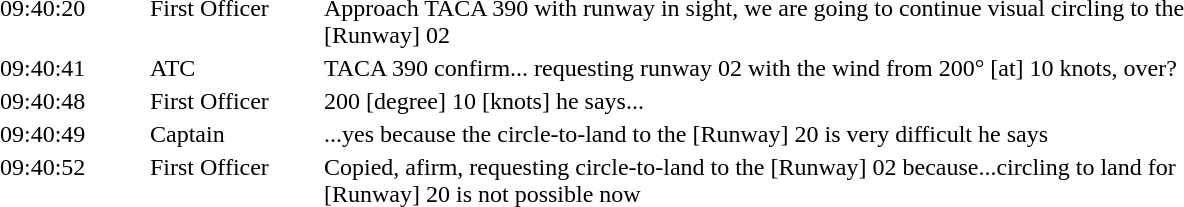<table align="center" style="border:none;" cellpadding="1">
<tr>
<th style="width:6.0em;"></th>
<th style="width:7.0em;"></th>
<th style="width:37.0em;"></th>
</tr>
<tr style="vertical-align:top;">
<td>09:40:20</td>
<td>First Officer</td>
<td>Approach TACA 390 with runway in sight, we are going to continue visual circling to the [Runway] 02</td>
</tr>
<tr style="vertical-align:top;">
<td>09:40:41</td>
<td>ATC</td>
<td>TACA 390 confirm... requesting runway 02 with the wind from 200° [at] 10 knots, over?</td>
</tr>
<tr style="vertical-align:top;">
<td>09:40:48</td>
<td>First Officer</td>
<td>200 [degree] 10 [knots] he says...</td>
</tr>
<tr style="vertical-align:top;">
<td>09:40:49</td>
<td>Captain</td>
<td>...yes because the circle-to-land to the [Runway] 20 is very difficult he says</td>
</tr>
<tr style="vertical-align:top;">
<td>09:40:52</td>
<td>First Officer</td>
<td>Copied, afirm, requesting circle-to-land to the [Runway] 02 because...circling to land for [Runway] 20 is not possible now</td>
</tr>
</table>
